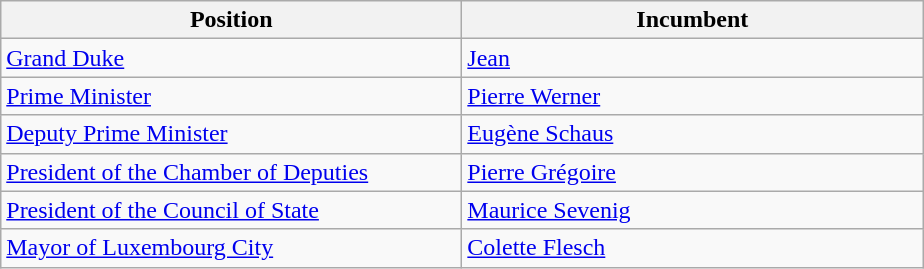<table class="wikitable">
<tr>
<th width="300">Position</th>
<th width="300">Incumbent</th>
</tr>
<tr>
<td><a href='#'>Grand Duke</a></td>
<td><a href='#'>Jean</a></td>
</tr>
<tr>
<td><a href='#'>Prime Minister</a></td>
<td><a href='#'>Pierre Werner</a></td>
</tr>
<tr>
<td><a href='#'>Deputy Prime Minister</a></td>
<td><a href='#'>Eugène Schaus</a></td>
</tr>
<tr>
<td><a href='#'>President of the Chamber of Deputies</a></td>
<td><a href='#'>Pierre Grégoire</a></td>
</tr>
<tr>
<td><a href='#'>President of the Council of State</a></td>
<td><a href='#'>Maurice Sevenig</a></td>
</tr>
<tr>
<td><a href='#'>Mayor of Luxembourg City</a></td>
<td><a href='#'>Colette Flesch</a></td>
</tr>
</table>
